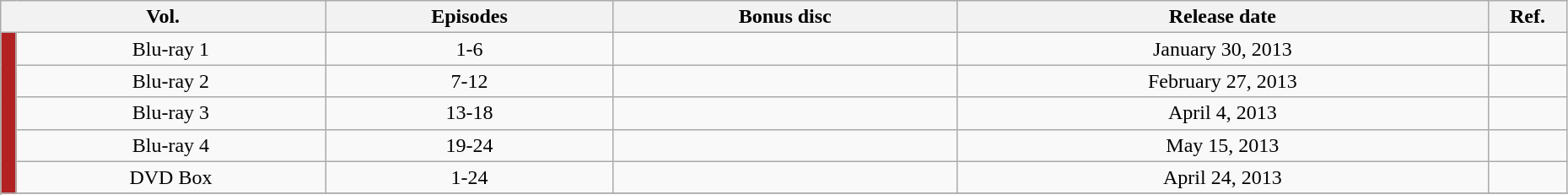<table class="wikitable" style="text-align: center; width: 98%;">
<tr>
<th colspan="2">Vol.</th>
<th>Episodes</th>
<th>Bonus disc</th>
<th>Release date</th>
<th width="5%">Ref.</th>
</tr>
<tr>
<td rowspan="10" width="1%" style="background: FireBrick;"></td>
<td>Blu-ray 1</td>
<td>1-6</td>
<td></td>
<td>January 30, 2013</td>
<td></td>
</tr>
<tr>
<td>Blu-ray 2</td>
<td>7-12</td>
<td></td>
<td>February 27, 2013</td>
<td></td>
</tr>
<tr>
<td>Blu-ray 3</td>
<td>13-18</td>
<td></td>
<td>April 4, 2013</td>
<td></td>
</tr>
<tr>
<td>Blu-ray 4</td>
<td>19-24</td>
<td></td>
<td>May 15, 2013</td>
<td></td>
</tr>
<tr>
<td>DVD Box</td>
<td>1-24</td>
<td></td>
<td>April 24, 2013</td>
<td></td>
</tr>
<tr>
</tr>
</table>
